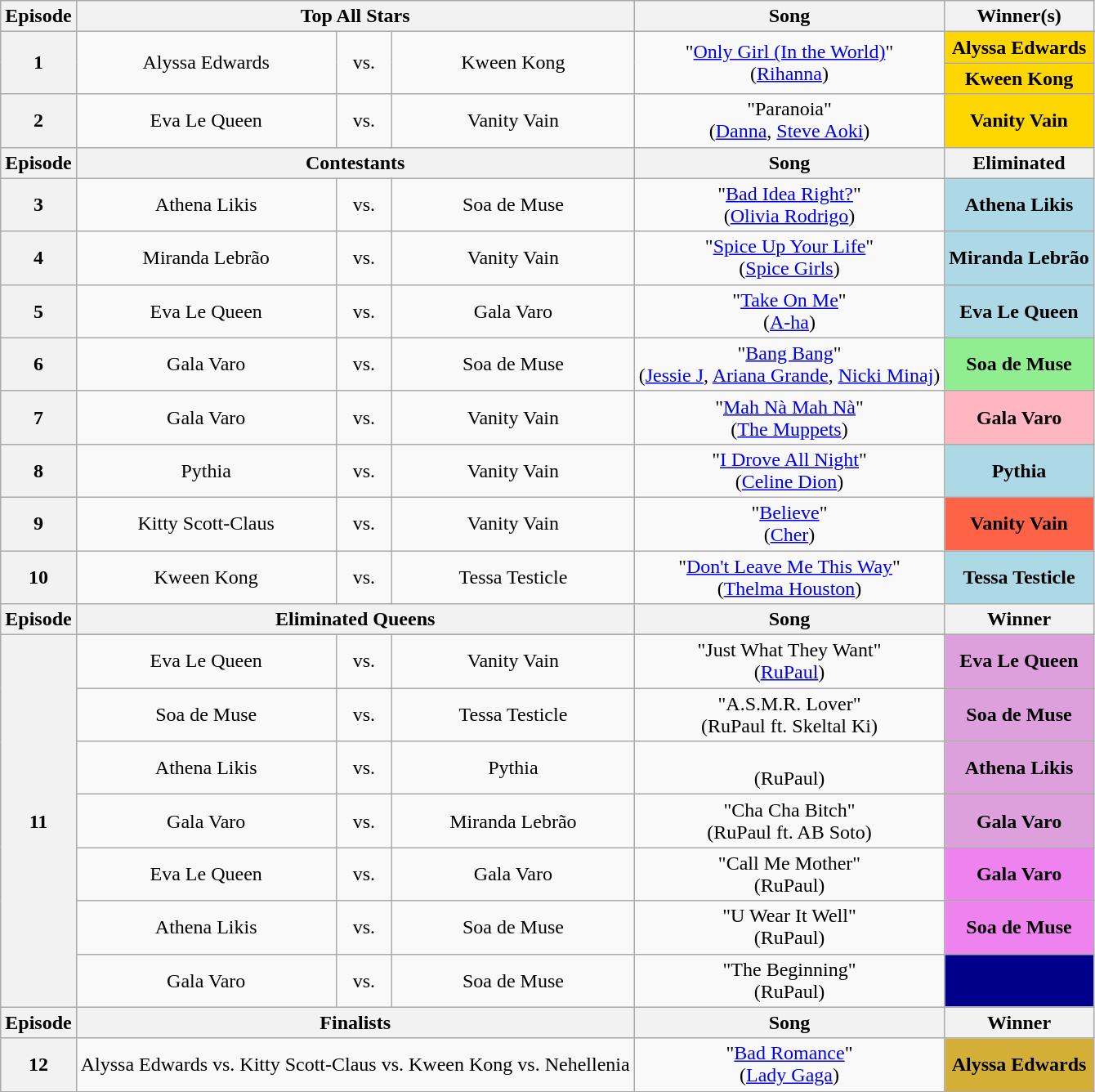<table class="wikitable" style="text-align:center">
<tr>
<th scope="col">Episode</th>
<th scope="col" colspan="3">Top All Stars</th>
<th scope="col">Song</th>
<th scope="col">Winner(s)</th>
</tr>
<tr>
<th rowspan="2" scope="row">1</th>
<td rowspan="2" nowrap>Alyssa Edwards</td>
<td rowspan="2">vs.</td>
<td rowspan="2">Kween Kong</td>
<td rowspan="2">"<a href='#'>Only Girl (In the World)</a>"<br>(<a href='#'>Rihanna</a>)</td>
<td bgcolor="gold" nowrap><strong>Alyssa Edwards</strong></td>
</tr>
<tr>
<td bgcolor="gold"><strong>Kween Kong</strong></td>
</tr>
<tr>
<th scope="row">2</th>
<td>Eva Le Queen</td>
<td>vs.</td>
<td>Vanity Vain</td>
<td>"Paranoia"<br>(<a href='#'>Danna</a>, <a href='#'>Steve Aoki</a>)</td>
<td bgcolor="gold"><strong>Vanity Vain</strong></td>
</tr>
<tr>
<th scope="col">Episode</th>
<th scope="col" colspan="3">Contestants</th>
<th scope="col">Song</th>
<th scope="col">Eliminated</th>
</tr>
<tr>
<th scope="row">3</th>
<td>Athena Likis</td>
<td>vs.</td>
<td>Soa de Muse</td>
<td>"<a href='#'>Bad Idea Right?</a>"<br>(<a href='#'>Olivia Rodrigo</a>)</td>
<td bgcolor="lightblue"><strong>Athena Likis</strong></td>
</tr>
<tr>
<th scope="row">4</th>
<td>Miranda Lebrão</td>
<td>vs.</td>
<td>Vanity Vain</td>
<td>"<a href='#'>Spice Up Your Life</a>"<br>(<a href='#'>Spice Girls</a>)</td>
<td bgcolor="lightblue"><strong>Miranda Lebrão</strong></td>
</tr>
<tr>
<th scope="row">5</th>
<td>Eva Le Queen</td>
<td>vs.</td>
<td>Gala Varo</td>
<td>"<a href='#'>Take On Me</a>"<br>(<a href='#'>A-ha</a>)</td>
<td bgcolor="lightblue"><strong>Eva Le Queen</strong></td>
</tr>
<tr>
<th scope="row">6</th>
<td>Gala Varo</td>
<td>vs.</td>
<td>Soa de Muse</td>
<td nowrap>"<a href='#'>Bang Bang</a>"<br>(<a href='#'>Jessie J</a>, <a href='#'>Ariana Grande</a>, <a href='#'>Nicki Minaj</a>)</td>
<td bgcolor="lightgreen"><strong>Soa de Muse</strong></td>
</tr>
<tr>
<th scope="row">7</th>
<td>Gala Varo</td>
<td>vs.</td>
<td>Vanity Vain</td>
<td>"<a href='#'>Mah Nà Mah Nà</a>"<br>(<a href='#'>The Muppets</a>)</td>
<td bgcolor="lightpink"><strong>Gala Varo</strong></td>
</tr>
<tr>
<th scope="row">8</th>
<td>Pythia</td>
<td>vs.</td>
<td>Vanity Vain</td>
<td>"<a href='#'>I Drove All Night</a>"<br>(<a href='#'>Celine Dion</a>)</td>
<td bgcolor="lightblue"><strong>Pythia</strong></td>
</tr>
<tr>
<th scope="row">9</th>
<td nowrap>Kitty Scott-Claus</td>
<td>vs.</td>
<td>Vanity Vain</td>
<td>"<a href='#'>Believe</a>"<br>(<a href='#'>Cher</a>)</td>
<td bgcolor="tomato"><strong>Vanity Vain</strong></td>
</tr>
<tr>
<th scope="row">10</th>
<td>Kween Kong</td>
<td>vs.</td>
<td nowrap>Tessa Testicle</td>
<td>"<a href='#'>Don't Leave Me This Way</a>"<br>(<a href='#'>Thelma Houston</a>)</td>
<td bgcolor="lightblue"><strong>Tessa Testicle</strong></td>
</tr>
<tr>
<th scope="col">Episode</th>
<th scope="col" colspan="3">Eliminated Queens</th>
<th scope="col">Song</th>
<th scope="col">Winner</th>
</tr>
<tr>
<th scope="row" rowspan="8">11</th>
</tr>
<tr>
<td>Eva Le Queen</td>
<td>vs.</td>
<td>Vanity Vain</td>
<td>"Just What They Want"<br>(<a href='#'>RuPaul</a>)</td>
<td bgcolor="plum"><strong>Eva Le Queen</strong></td>
</tr>
<tr>
<td>Soa de Muse</td>
<td>vs.</td>
<td>Tessa Testicle</td>
<td>"A.S.M.R. Lover"<br>(RuPaul ft. Skeltal Ki)</td>
<td bgcolor="plum"><strong>Soa de Muse</strong></td>
</tr>
<tr>
<td>Athena Likis</td>
<td>vs.</td>
<td>Pythia</td>
<td><br>(RuPaul)</td>
<td bgcolor="plum"><strong>Athena Likis</strong></td>
</tr>
<tr>
<td>Gala Varo</td>
<td>vs.</td>
<td nowrap>Miranda Lebrão</td>
<td>"Cha Cha Bitch"<br>(RuPaul ft. AB Soto)</td>
<td bgcolor="plum"><strong>Gala Varo</strong></td>
</tr>
<tr>
<td>Eva Le Queen</td>
<td>vs.</td>
<td>Gala Varo</td>
<td>"Call Me Mother"<br>(RuPaul)</td>
<td bgcolor="violet"><strong>Gala Varo</strong></td>
</tr>
<tr>
<td>Athena Likis</td>
<td>vs.</td>
<td>Soa de Muse</td>
<td>"U Wear It Well"<br>(RuPaul)</td>
<td bgcolor="violet"><strong>Soa de Muse</strong></td>
</tr>
<tr>
<td>Gala Varo</td>
<td>vs.</td>
<td nowrap>Soa de Muse</td>
<td>"The Beginning"<br>(RuPaul)</td>
<td bgcolor="darkblue"></td>
</tr>
<tr>
<th scope="col">Episode</th>
<th scope="col" colspan="3">Finalists</th>
<th scope="col">Song</th>
<th scope="col">Winner</th>
</tr>
<tr>
<th scope="row">12</th>
<td colspan="3">Alyssa Edwards vs. Kitty Scott-Claus vs. Kween Kong vs. Nehellenia</td>
<td>"<a href='#'>Bad Romance</a>"<br>(<a href='#'>Lady Gaga</a>)</td>
<td bgcolor="#D4AF37"><strong>Alyssa Edwards</strong></td>
</tr>
<tr>
</tr>
</table>
